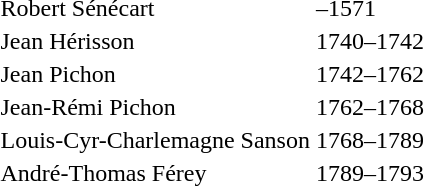<table>
<tr>
<td>Robert Sénécart</td>
<td>–1571</td>
</tr>
<tr>
<td>Jean Hérisson</td>
<td>1740–1742</td>
</tr>
<tr>
<td>Jean Pichon</td>
<td>1742–1762</td>
</tr>
<tr>
<td>Jean-Rémi Pichon</td>
<td>1762–1768</td>
</tr>
<tr>
<td>Louis-Cyr-Charlemagne Sanson</td>
<td>1768–1789</td>
</tr>
<tr>
<td>André-Thomas Férey</td>
<td>1789–1793</td>
</tr>
</table>
